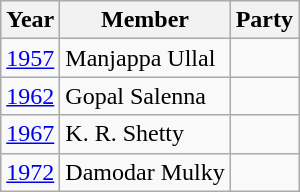<table class="wikitable sortable">
<tr>
<th>Year</th>
<th>Member</th>
<th colspan="2">Party</th>
</tr>
<tr>
<td><a href='#'>1957</a></td>
<td>Manjappa Ullal</td>
<td></td>
</tr>
<tr>
<td><a href='#'>1962</a></td>
<td>Gopal Salenna</td>
<td></td>
</tr>
<tr>
<td><a href='#'>1967</a></td>
<td>K. R. Shetty</td>
</tr>
<tr>
<td><a href='#'>1972</a></td>
<td>Damodar Mulky</td>
<td></td>
</tr>
</table>
